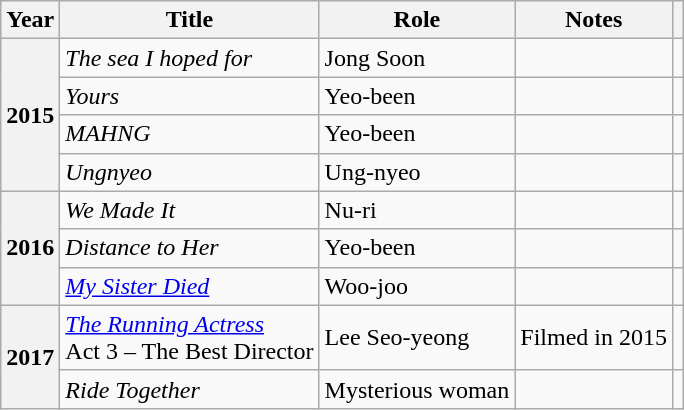<table class="wikitable plainrowheaders sortable">
<tr>
<th scope="col">Year</th>
<th scope="col">Title</th>
<th scope="col">Role</th>
<th scope="col" class="unsortable">Notes</th>
<th scope="col" class="unsortable"></th>
</tr>
<tr>
<th scope="row" rowspan="4">2015</th>
<td><em>The sea I hoped for</em></td>
<td>Jong Soon</td>
<td></td>
<td style="text-align:center"></td>
</tr>
<tr>
<td><em>Yours</em></td>
<td>Yeo-been</td>
<td></td>
<td style="text-align:center"></td>
</tr>
<tr>
<td><em>MAHNG</em></td>
<td>Yeo-been</td>
<td></td>
<td style="text-align:center"></td>
</tr>
<tr>
<td><em>Ungnyeo</em></td>
<td>Ung-nyeo</td>
<td></td>
<td style="text-align:center"></td>
</tr>
<tr>
<th scope="row" rowspan="3">2016</th>
<td><em>We Made It</em></td>
<td>Nu-ri</td>
<td></td>
<td style="text-align:center"></td>
</tr>
<tr>
<td><em>Distance to Her</em></td>
<td>Yeo-been</td>
<td></td>
<td style="text-align:center"></td>
</tr>
<tr>
<td><a href='#'><em>My Sister Died</em></a></td>
<td>Woo-joo</td>
<td></td>
<td style="text-align:center"></td>
</tr>
<tr>
<th scope="row" rowspan="2">2017</th>
<td><em><a href='#'>The Running Actress</a></em><br>Act 3 – The Best Director</td>
<td>Lee Seo-yeong</td>
<td>Filmed in 2015</td>
<td style="text-align:center"></td>
</tr>
<tr>
<td><em>Ride Together</em></td>
<td>Mysterious woman</td>
<td></td>
<td style="text-align:center"></td>
</tr>
</table>
